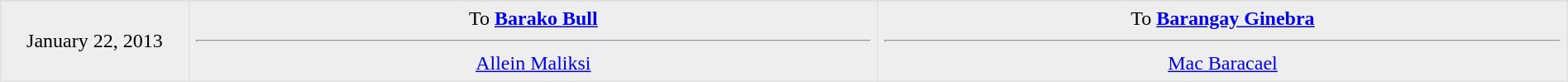<table border=1 style="border-collapse:collapse; text-align: center; width: 100%" bordercolor="#DFDFDF" cellpadding="5">
<tr>
</tr>
<tr bgcolor="eeeeee">
<td style="width:12%">January 22, 2013</td>
<td style="width:44%" valign="top">To <strong><a href='#'>Barako Bull</a></strong><hr><a href='#'>Allein Maliksi</a></td>
<td style="width:44%" valign="top">To <strong><a href='#'>Barangay Ginebra</a></strong><hr><a href='#'>Mac Baracael</a></td>
</tr>
</table>
